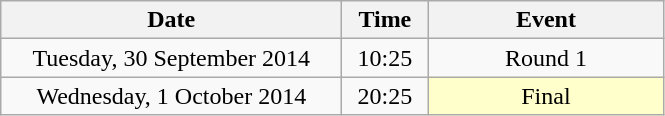<table class = "wikitable" style="text-align:center;">
<tr>
<th width=220>Date</th>
<th width=50>Time</th>
<th width=150>Event</th>
</tr>
<tr>
<td>Tuesday, 30 September 2014</td>
<td>10:25</td>
<td>Round 1</td>
</tr>
<tr>
<td>Wednesday, 1 October 2014</td>
<td>20:25</td>
<td bgcolor=ffffcc>Final</td>
</tr>
</table>
